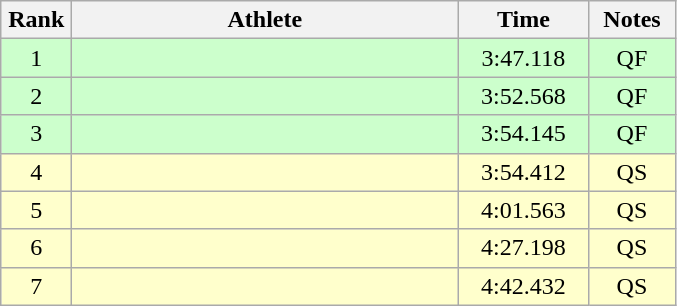<table class=wikitable style="text-align:center">
<tr>
<th width=40>Rank</th>
<th width=250>Athlete</th>
<th width=80>Time</th>
<th width=50>Notes</th>
</tr>
<tr bgcolor="ccffcc">
<td>1</td>
<td align=left></td>
<td>3:47.118</td>
<td>QF</td>
</tr>
<tr bgcolor="ccffcc">
<td>2</td>
<td align=left></td>
<td>3:52.568</td>
<td>QF</td>
</tr>
<tr bgcolor="ccffcc">
<td>3</td>
<td align=left></td>
<td>3:54.145</td>
<td>QF</td>
</tr>
<tr bgcolor="ffffcc">
<td>4</td>
<td align=left></td>
<td>3:54.412</td>
<td>QS</td>
</tr>
<tr bgcolor="#ffffcc">
<td>5</td>
<td align=left></td>
<td>4:01.563</td>
<td>QS</td>
</tr>
<tr bgcolor="#ffffcc">
<td>6</td>
<td align=left></td>
<td>4:27.198</td>
<td>QS</td>
</tr>
<tr bgcolor="#ffffcc">
<td>7</td>
<td align=left></td>
<td>4:42.432</td>
<td>QS</td>
</tr>
</table>
